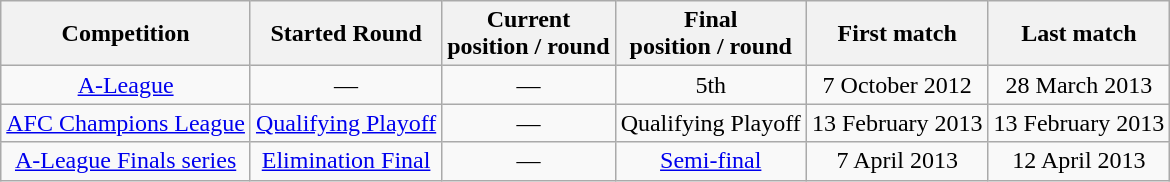<table class="wikitable">
<tr>
<th>Competition</th>
<th>Started Round</th>
<th>Current <br>position / round</th>
<th>Final <br>position / round</th>
<th>First match</th>
<th>Last match</th>
</tr>
<tr style="text-align: center">
<td><a href='#'>A-League</a></td>
<td>—</td>
<td>—</td>
<td>5th</td>
<td>7 October 2012</td>
<td>28 March 2013</td>
</tr>
<tr style="text-align: center">
<td><a href='#'>AFC Champions League</a></td>
<td><a href='#'>Qualifying Playoff</a></td>
<td>—</td>
<td>Qualifying Playoff</td>
<td>13 February 2013</td>
<td>13 February 2013</td>
</tr>
<tr style="text-align: center">
<td><a href='#'>A-League Finals series</a></td>
<td><a href='#'>Elimination Final</a></td>
<td>—</td>
<td><a href='#'>Semi-final</a></td>
<td>7 April 2013</td>
<td>12 April 2013</td>
</tr>
</table>
